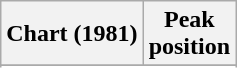<table class="wikitable sortable plainrowheaders" style="text-align:center">
<tr>
<th scope="col">Chart (1981)</th>
<th scope="col">Peak<br>position</th>
</tr>
<tr>
</tr>
<tr>
</tr>
<tr>
</tr>
<tr>
</tr>
<tr>
</tr>
</table>
